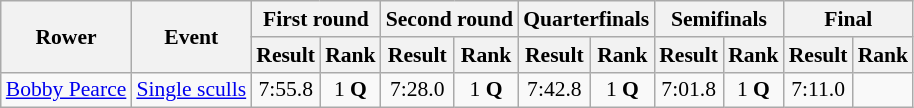<table class=wikitable style="font-size:90%">
<tr>
<th rowspan=2>Rower</th>
<th rowspan=2>Event</th>
<th colspan=2>First round</th>
<th colspan=2>Second round</th>
<th colspan=2>Quarterfinals</th>
<th colspan=2>Semifinals</th>
<th colspan=2>Final</th>
</tr>
<tr>
<th>Result</th>
<th>Rank</th>
<th>Result</th>
<th>Rank</th>
<th>Result</th>
<th>Rank</th>
<th>Result</th>
<th>Rank</th>
<th>Result</th>
<th>Rank</th>
</tr>
<tr>
<td><a href='#'>Bobby Pearce</a></td>
<td><a href='#'>Single sculls</a></td>
<td align=center>7:55.8</td>
<td align=center>1 <strong>Q</strong></td>
<td align=center>7:28.0</td>
<td align=center>1 <strong>Q</strong></td>
<td align=center>7:42.8</td>
<td align=center>1 <strong>Q</strong></td>
<td align=center>7:01.8</td>
<td align=center>1 <strong>Q</strong></td>
<td align=center>7:11.0</td>
<td align=center></td>
</tr>
</table>
